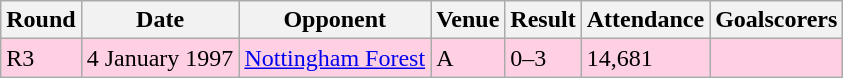<table class="wikitable">
<tr>
<th>Round</th>
<th>Date</th>
<th>Opponent</th>
<th>Venue</th>
<th>Result</th>
<th>Attendance</th>
<th>Goalscorers</th>
</tr>
<tr style="background-color: #ffd0e3;">
<td>R3</td>
<td>4 January 1997</td>
<td><a href='#'>Nottingham Forest</a></td>
<td>A</td>
<td>0–3</td>
<td>14,681</td>
<td></td>
</tr>
</table>
